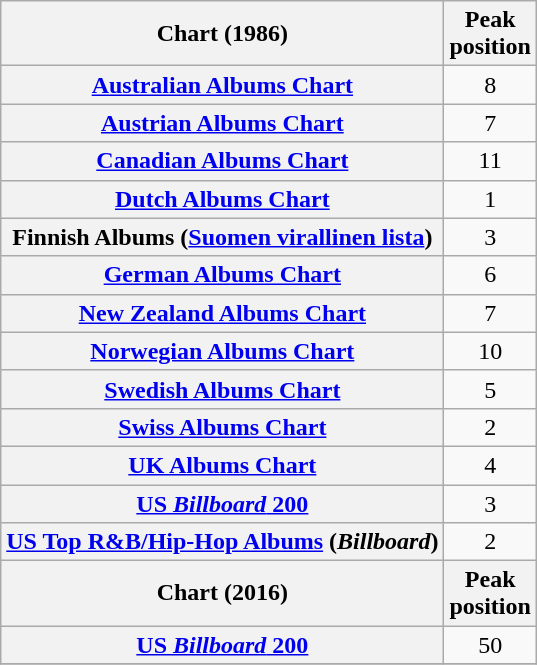<table class="wikitable sortable plainrowheaders" style="text-align:center">
<tr>
<th scope="col">Chart (1986)</th>
<th scope="col">Peak<br> position</th>
</tr>
<tr>
<th scope="row"><a href='#'>Australian Albums Chart</a></th>
<td>8</td>
</tr>
<tr>
<th scope="row"><a href='#'>Austrian Albums Chart</a></th>
<td>7</td>
</tr>
<tr>
<th scope="row"><a href='#'>Canadian Albums Chart</a></th>
<td>11</td>
</tr>
<tr>
<th scope="row"><a href='#'>Dutch Albums Chart</a></th>
<td>1</td>
</tr>
<tr>
<th scope="row">Finnish Albums (<a href='#'>Suomen virallinen lista</a>)</th>
<td>3</td>
</tr>
<tr>
<th scope="row"><a href='#'>German Albums Chart</a></th>
<td>6</td>
</tr>
<tr>
<th scope="row"><a href='#'>New Zealand Albums Chart</a></th>
<td>7</td>
</tr>
<tr>
<th scope="row"><a href='#'>Norwegian Albums Chart</a></th>
<td>10</td>
</tr>
<tr>
<th scope="row"><a href='#'>Swedish Albums Chart</a></th>
<td>5</td>
</tr>
<tr>
<th scope="row"><a href='#'>Swiss Albums Chart</a></th>
<td>2</td>
</tr>
<tr>
<th scope="row"><a href='#'>UK Albums Chart</a></th>
<td>4</td>
</tr>
<tr>
<th scope="row"><a href='#'>US <em>Billboard</em> 200</a></th>
<td>3</td>
</tr>
<tr>
<th scope="row"><a href='#'>US Top R&B/Hip-Hop Albums</a> (<em>Billboard</em>)</th>
<td>2</td>
</tr>
<tr>
<th>Chart (2016)</th>
<th>Peak<br>position</th>
</tr>
<tr>
<th scope="row"><a href='#'>US <em>Billboard</em> 200</a></th>
<td style="text-align:center;">50</td>
</tr>
<tr>
</tr>
</table>
